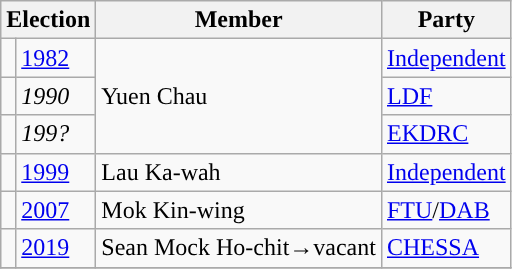<table class="wikitable">
<tr>
<th colspan="2">Election</th>
<th>Member</th>
<th>Party</th>
</tr>
<tr>
<td style="background-color:"></td>
<td><a href='#'>1982</a></td>
<td rowspan=3>Yuen Chau</td>
<td><a href='#'>Independent</a></td>
</tr>
<tr>
<td style="background-color:"></td>
<td><em>1990</em></td>
<td><a href='#'>LDF</a></td>
</tr>
<tr>
<td style="background-color:"></td>
<td><em>199?</em></td>
<td><a href='#'>EKDRC</a></td>
</tr>
<tr>
<td style="background-color:"></td>
<td><a href='#'>1999</a></td>
<td>Lau Ka-wah</td>
<td><a href='#'>Independent</a></td>
</tr>
<tr>
<td style="background-color:"></td>
<td><a href='#'>2007</a></td>
<td>Mok Kin-wing</td>
<td><a href='#'>FTU</a>/<a href='#'>DAB</a></td>
</tr>
<tr>
<td style="background-color:"></td>
<td><a href='#'>2019</a></td>
<td>Sean Mock Ho-chit→vacant</td>
<td><a href='#'>CHESSA</a></td>
</tr>
<tr>
</tr>
</table>
